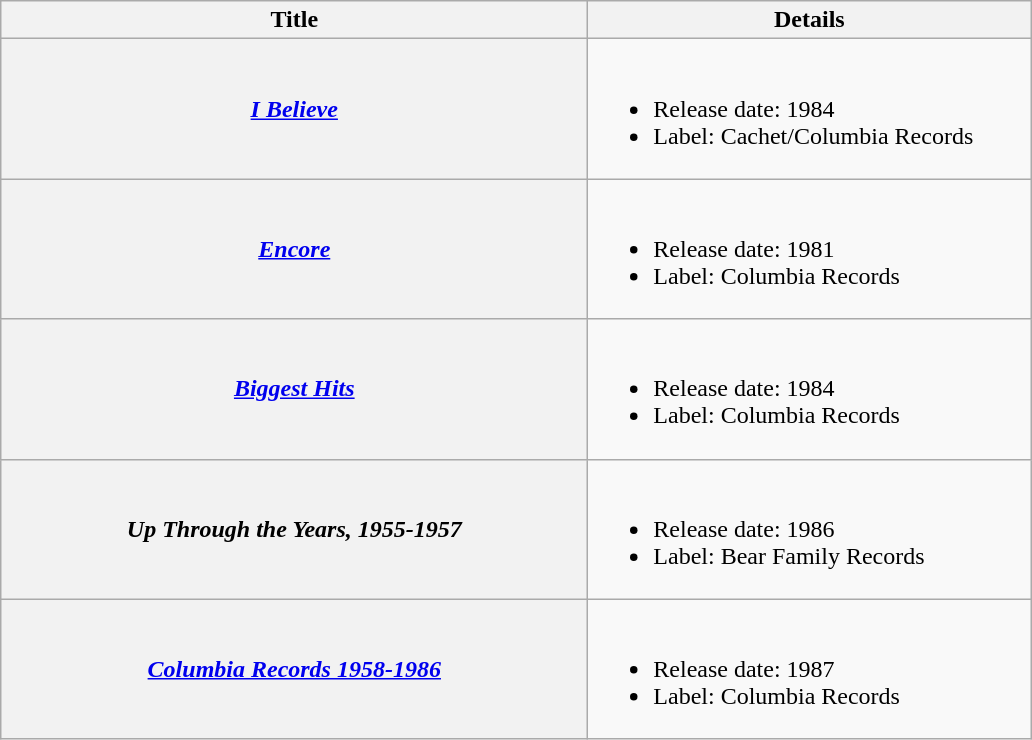<table class="wikitable plainrowheaders">
<tr>
<th style="width:24em;">Title</th>
<th style="width:18em;">Details</th>
</tr>
<tr>
<th scope="row"><em><a href='#'>I Believe</a></em></th>
<td><br><ul><li>Release date: 1984</li><li>Label: Cachet/Columbia Records</li></ul></td>
</tr>
<tr>
<th scope="row"><em><a href='#'>Encore</a></em></th>
<td><br><ul><li>Release date: 1981</li><li>Label: Columbia Records</li></ul></td>
</tr>
<tr>
<th scope="row"><em><a href='#'>Biggest Hits</a></em></th>
<td><br><ul><li>Release date: 1984</li><li>Label: Columbia Records</li></ul></td>
</tr>
<tr>
<th scope="row"><em>Up Through the Years, 1955-1957</em></th>
<td><br><ul><li>Release date: 1986</li><li>Label: Bear Family Records</li></ul></td>
</tr>
<tr>
<th scope="row"><em><a href='#'>Columbia Records 1958-1986</a></em></th>
<td><br><ul><li>Release date: 1987</li><li>Label: Columbia Records</li></ul></td>
</tr>
</table>
